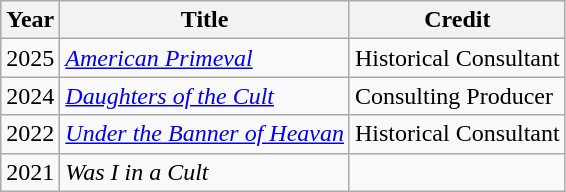<table class="wikitable">
<tr>
<th>Year</th>
<th>Title</th>
<th>Credit</th>
</tr>
<tr>
<td>2025</td>
<td><em><a href='#'>American Primeval</a></em></td>
<td>Historical Consultant</td>
</tr>
<tr>
<td>2024</td>
<td><em><a href='#'>Daughters of the Cult</a></em></td>
<td>Consulting Producer</td>
</tr>
<tr>
<td>2022</td>
<td><a href='#'><em>Under the Banner of Heavan</em></a></td>
<td>Historical Consultant</td>
</tr>
<tr>
<td>2021</td>
<td><em>Was I in a Cult</em></td>
<td></td>
</tr>
</table>
